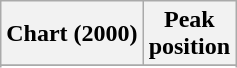<table class="wikitable sortable">
<tr>
<th align="left">Chart (2000)</th>
<th align="center">Peak<br>position</th>
</tr>
<tr>
</tr>
<tr>
</tr>
<tr>
</tr>
</table>
